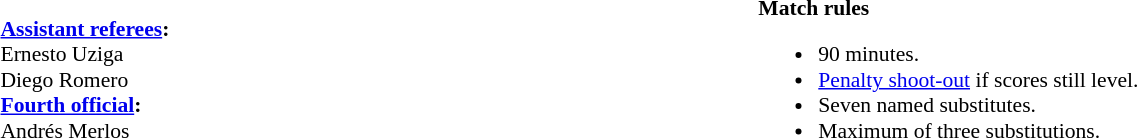<table width=100% style="font-size: 90%">
<tr>
<td><br><strong><a href='#'>Assistant referees</a>:</strong>
<br>Ernesto Uziga
<br>Diego Romero
<br><strong><a href='#'>Fourth official</a>:</strong>
<br>Andrés Merlos</td>
<td style="width:60%; vertical-align:top"><br><strong>Match rules</strong><ul><li>90 minutes.</li><li><a href='#'>Penalty shoot-out</a> if scores still level.</li><li>Seven named substitutes.</li><li>Maximum of three substitutions.</li></ul></td>
</tr>
</table>
